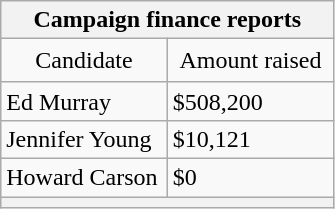<table class="wikitable">
<tr>
<th colspan="2">Campaign finance reports</th>
</tr>
<tr style="text-align:center;">
<td style="padding:5px; width:100px;">Candidate</td>
<td style="padding:5px; width:100px;">Amount raised</td>
</tr>
<tr>
<td>Ed Murray</td>
<td>$508,200</td>
</tr>
<tr>
<td>Jennifer Young</td>
<td>$10,121</td>
</tr>
<tr>
<td>Howard Carson</td>
<td>$0</td>
</tr>
<tr>
<th colspan="2"></th>
</tr>
</table>
